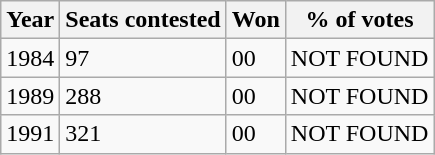<table class="wikitable">
<tr>
<th>Year</th>
<th>Seats contested</th>
<th>Won</th>
<th>% of votes</th>
</tr>
<tr>
<td>1984</td>
<td>97</td>
<td>00</td>
<td>NOT FOUND</td>
</tr>
<tr>
<td>1989</td>
<td>288</td>
<td>00</td>
<td>NOT FOUND</td>
</tr>
<tr>
<td>1991</td>
<td>321</td>
<td>00</td>
<td>NOT FOUND</td>
</tr>
</table>
